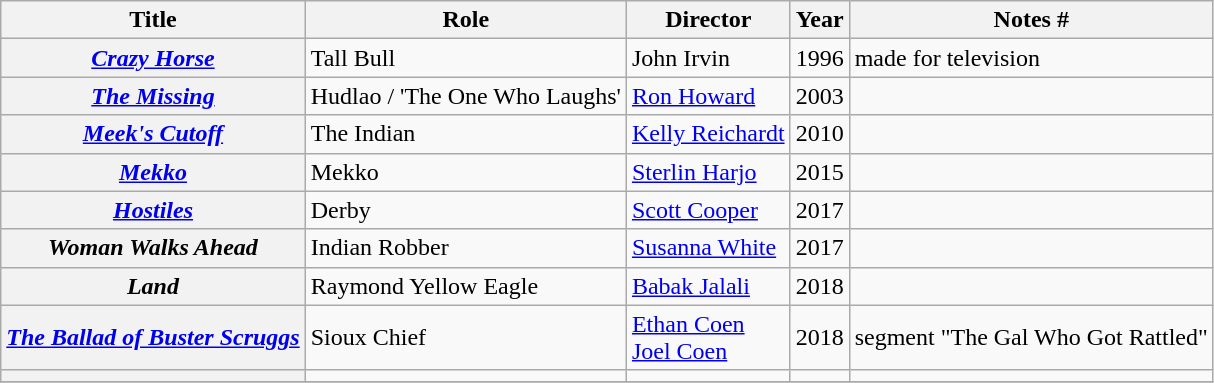<table class="wikitable plainrowheaders sortable">
<tr>
<th scope="col">Title</th>
<th scope="col">Role</th>
<th scope="col">Director</th>
<th scope="col">Year</th>
<th scope="col" class="unsortable">Notes #</th>
</tr>
<tr>
<th scope="row"><em><a href='#'>Crazy Horse</a></em></th>
<td>Tall Bull</td>
<td>John Irvin</td>
<td>1996</td>
<td>made for television</td>
</tr>
<tr>
<th scope="row"><em><a href='#'>The Missing</a></em></th>
<td>Hudlao / 'The One Who Laughs'</td>
<td><a href='#'>Ron Howard</a></td>
<td>2003</td>
<td></td>
</tr>
<tr>
<th scope="row"><em><a href='#'>Meek's Cutoff</a></em></th>
<td>The Indian</td>
<td><a href='#'>Kelly Reichardt</a></td>
<td>2010</td>
<td></td>
</tr>
<tr>
<th scope="row"><em><a href='#'>Mekko</a></em></th>
<td>Mekko</td>
<td><a href='#'>Sterlin Harjo</a></td>
<td>2015</td>
<td></td>
</tr>
<tr>
<th scope="row"><em><a href='#'>Hostiles</a></em></th>
<td>Derby</td>
<td><a href='#'>Scott Cooper</a></td>
<td>2017</td>
<td></td>
</tr>
<tr>
<th scope="row"><em>Woman Walks Ahead</em></th>
<td>Indian Robber</td>
<td><a href='#'>Susanna White</a></td>
<td>2017</td>
<td></td>
</tr>
<tr>
<th scope="row"><em>Land</em></th>
<td>Raymond Yellow Eagle</td>
<td><a href='#'>Babak Jalali</a></td>
<td>2018</td>
<td></td>
</tr>
<tr>
<th scope="row"><em><a href='#'>The Ballad of Buster Scruggs</a></em></th>
<td>Sioux Chief</td>
<td><a href='#'>Ethan Coen</a><br><a href='#'>Joel Coen</a></td>
<td>2018</td>
<td>segment "The Gal Who Got Rattled"</td>
</tr>
<tr>
<th scope="row"></th>
<td></td>
<td></td>
<td></td>
<td></td>
</tr>
<tr>
</tr>
</table>
